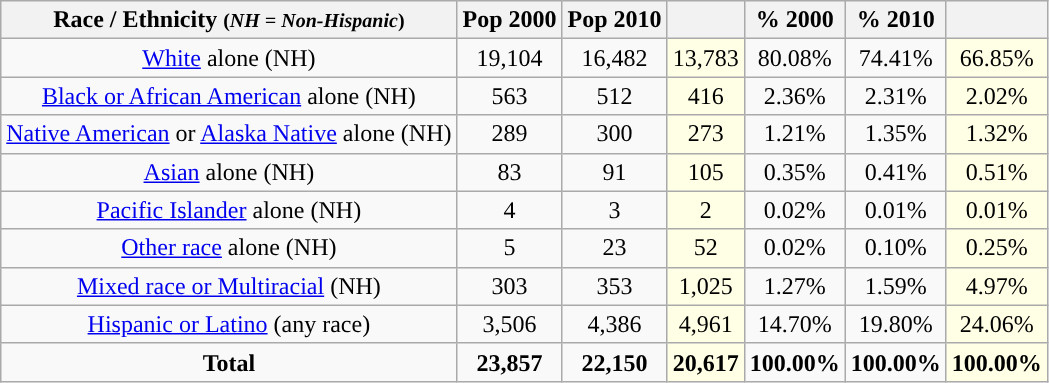<table class="wikitable" style="text-align:center;">
<tr>
<th>Race / Ethnicity <small>(<em>NH = Non-Hispanic</em>)</small></th>
<th>Pop 2000</th>
<th>Pop 2010</th>
<th></th>
<th>% 2000</th>
<th>% 2010</th>
<th></th>
</tr>
<tr>
<td><a href='#'>White</a> alone (NH)</td>
<td>19,104</td>
<td>16,482</td>
<td style='background: #ffffe6;'>13,783</td>
<td>80.08%</td>
<td>74.41%</td>
<td style='background: #ffffe6;'>66.85%</td>
</tr>
<tr>
<td><a href='#'>Black or African American</a> alone (NH)</td>
<td>563</td>
<td>512</td>
<td style='background: #ffffe6;'>416</td>
<td>2.36%</td>
<td>2.31%</td>
<td style='background: #ffffe6;'>2.02%</td>
</tr>
<tr>
<td><a href='#'>Native American</a> or <a href='#'>Alaska Native</a> alone (NH)</td>
<td>289</td>
<td>300</td>
<td style='background: #ffffe6;'>273</td>
<td>1.21%</td>
<td>1.35%</td>
<td style='background: #ffffe6;'>1.32%</td>
</tr>
<tr>
<td><a href='#'>Asian</a> alone (NH)</td>
<td>83</td>
<td>91</td>
<td style='background: #ffffe6;'>105</td>
<td>0.35%</td>
<td>0.41%</td>
<td style='background: #ffffe6;'>0.51%</td>
</tr>
<tr>
<td><a href='#'>Pacific Islander</a> alone (NH)</td>
<td>4</td>
<td>3</td>
<td style='background: #ffffe6;'>2</td>
<td>0.02%</td>
<td>0.01%</td>
<td style='background: #ffffe6;'>0.01%</td>
</tr>
<tr>
<td><a href='#'>Other race</a> alone (NH)</td>
<td>5</td>
<td>23</td>
<td style='background: #ffffe6;'>52</td>
<td>0.02%</td>
<td>0.10%</td>
<td style='background: #ffffe6;'>0.25%</td>
</tr>
<tr>
<td><a href='#'>Mixed race or Multiracial</a> (NH)</td>
<td>303</td>
<td>353</td>
<td style='background: #ffffe6;'>1,025</td>
<td>1.27%</td>
<td>1.59%</td>
<td style='background: #ffffe6;'>4.97%</td>
</tr>
<tr>
<td><a href='#'>Hispanic or Latino</a> (any race)</td>
<td>3,506</td>
<td>4,386</td>
<td style='background: #ffffe6;'>4,961</td>
<td>14.70%</td>
<td>19.80%</td>
<td style='background: #ffffe6;'>24.06%</td>
</tr>
<tr>
<td><strong>Total</strong></td>
<td><strong>23,857</strong></td>
<td><strong>22,150</strong></td>
<td style='background: #ffffe6;'><strong>20,617</strong></td>
<td><strong>100.00%</strong></td>
<td><strong>100.00%</strong></td>
<td style='background: #ffffe6;'><strong>100.00%</strong></td>
</tr>
</table>
